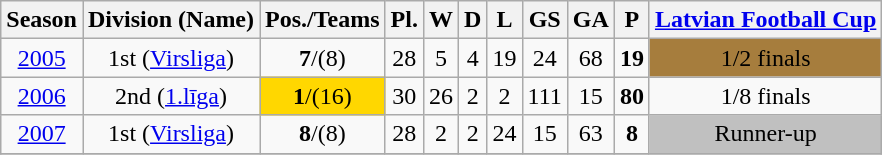<table class="wikitable">
<tr>
<th>Season</th>
<th>Division (Name)</th>
<th>Pos./Teams</th>
<th>Pl.</th>
<th>W</th>
<th>D</th>
<th>L</th>
<th>GS</th>
<th>GA</th>
<th>P</th>
<th><a href='#'>Latvian Football Cup</a></th>
</tr>
<tr>
<td align=center><a href='#'>2005</a></td>
<td align=center>1st (<a href='#'>Virsliga</a>)</td>
<td align=center><strong>7</strong>/(8)</td>
<td align=center>28</td>
<td align=center>5</td>
<td align=center>4</td>
<td align=center>19</td>
<td align=center>24</td>
<td align=center>68</td>
<td align=center><strong>19</strong></td>
<td align=center bgcolor=#A67D3D>1/2 finals</td>
</tr>
<tr>
<td align=center><a href='#'>2006</a></td>
<td align=center>2nd (<a href='#'>1.līga</a>)</td>
<td align=center bgcolor=gold><strong>1</strong>/(16)</td>
<td align=center>30</td>
<td align=center>26</td>
<td align=center>2</td>
<td align=center>2</td>
<td align=center>111</td>
<td align=center>15</td>
<td align=center><strong>80</strong></td>
<td align=center>1/8 finals</td>
</tr>
<tr>
<td align=center><a href='#'>2007</a></td>
<td align=center>1st (<a href='#'>Virsliga</a>)</td>
<td align=center bgcolor=><strong>8</strong>/(8)</td>
<td align=center>28</td>
<td align=center>2</td>
<td align=center>2</td>
<td align=center>24</td>
<td align=center>15</td>
<td align=center>63</td>
<td align=center><strong>8</strong></td>
<td align=center bgcolor=silver>Runner-up</td>
</tr>
<tr>
</tr>
</table>
